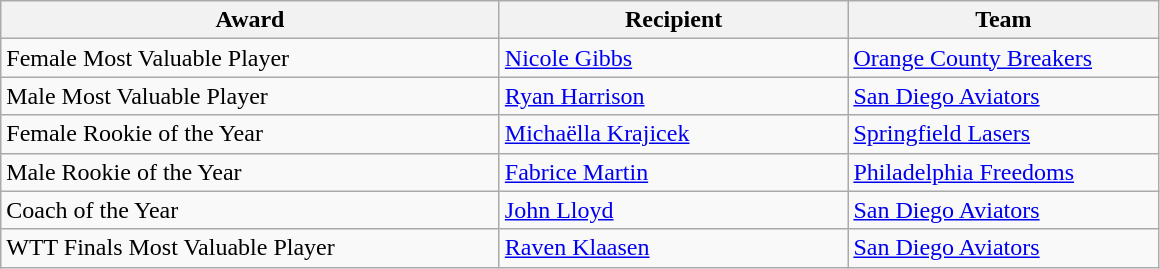<table class="wikitable" style="text-align:left">
<tr>
<th width="325px">Award</th>
<th width="225px">Recipient</th>
<th width="200px">Team</th>
</tr>
<tr>
<td>Female Most Valuable Player</td>
<td><a href='#'>Nicole Gibbs</a></td>
<td><a href='#'>Orange County Breakers</a></td>
</tr>
<tr>
<td>Male Most Valuable Player</td>
<td><a href='#'>Ryan Harrison</a></td>
<td><a href='#'>San Diego Aviators</a></td>
</tr>
<tr>
<td>Female Rookie of the Year</td>
<td><a href='#'>Michaëlla Krajicek</a></td>
<td><a href='#'>Springfield Lasers</a></td>
</tr>
<tr>
<td>Male Rookie of the Year</td>
<td><a href='#'>Fabrice Martin</a></td>
<td><a href='#'>Philadelphia Freedoms</a></td>
</tr>
<tr>
<td>Coach of the Year</td>
<td><a href='#'>John Lloyd</a></td>
<td><a href='#'>San Diego Aviators</a></td>
</tr>
<tr>
<td>WTT Finals Most Valuable Player</td>
<td><a href='#'>Raven Klaasen</a></td>
<td><a href='#'>San Diego Aviators</a></td>
</tr>
</table>
